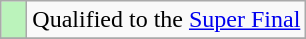<table class="wikitable" style="text-align: left;">
<tr>
<td style="width:10px; background:#bbf3bb;"></td>
<td>Qualified to the <a href='#'>Super Final</a></td>
</tr>
<tr>
</tr>
</table>
